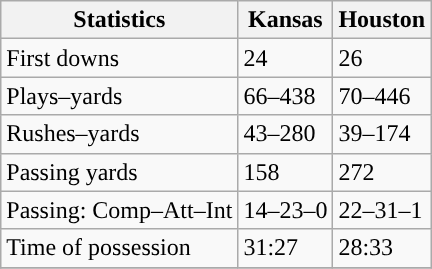<table class="wikitable" style="float: left;">
<tr>
<th>Statistics</th>
<th>Kansas</th>
<th>Houston</th>
</tr>
<tr>
<td>First downs</td>
<td>24</td>
<td>26</td>
</tr>
<tr>
<td>Plays–yards</td>
<td>66–438</td>
<td>70–446</td>
</tr>
<tr>
<td>Rushes–yards</td>
<td>43–280</td>
<td>39–174</td>
</tr>
<tr>
<td>Passing yards</td>
<td>158</td>
<td>272</td>
</tr>
<tr>
<td>Passing: Comp–Att–Int</td>
<td>14–23–0</td>
<td>22–31–1</td>
</tr>
<tr>
<td>Time of possession</td>
<td>31:27</td>
<td>28:33</td>
</tr>
<tr>
</tr>
</table>
